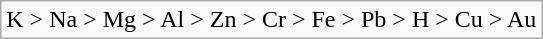<table class="wikitable">
<tr>
<td>K > Na > Mg > Al > Zn > Cr > Fe > Pb > H > Cu > Au</td>
</tr>
</table>
